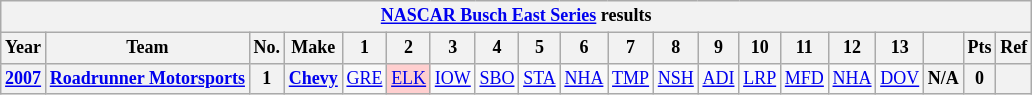<table class="wikitable" style="text-align:center; font-size:75%">
<tr>
<th colspan=20><a href='#'>NASCAR Busch East Series</a> results</th>
</tr>
<tr>
<th>Year</th>
<th>Team</th>
<th>No.</th>
<th>Make</th>
<th>1</th>
<th>2</th>
<th>3</th>
<th>4</th>
<th>5</th>
<th>6</th>
<th>7</th>
<th>8</th>
<th>9</th>
<th>10</th>
<th>11</th>
<th>12</th>
<th>13</th>
<th></th>
<th>Pts</th>
<th>Ref</th>
</tr>
<tr>
<th><a href='#'>2007</a></th>
<th><a href='#'>Roadrunner Motorsports</a></th>
<th>1</th>
<th><a href='#'>Chevy</a></th>
<td><a href='#'>GRE</a></td>
<td style="background:#FFCFCF;"><a href='#'>ELK</a><br></td>
<td><a href='#'>IOW</a></td>
<td><a href='#'>SBO</a></td>
<td><a href='#'>STA</a></td>
<td><a href='#'>NHA</a></td>
<td><a href='#'>TMP</a></td>
<td><a href='#'>NSH</a></td>
<td><a href='#'>ADI</a></td>
<td><a href='#'>LRP</a></td>
<td><a href='#'>MFD</a></td>
<td><a href='#'>NHA</a></td>
<td><a href='#'>DOV</a></td>
<th>N/A</th>
<th>0</th>
<th></th>
</tr>
</table>
